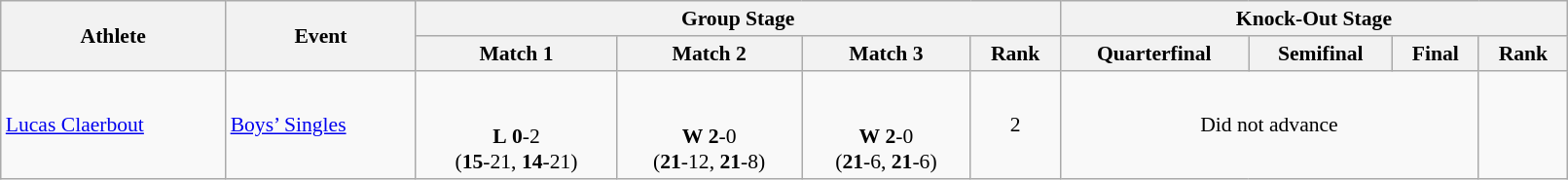<table class="wikitable" width="85%" style="text-align:left; font-size:90%">
<tr>
<th rowspan=2>Athlete</th>
<th rowspan=2>Event</th>
<th colspan=4>Group Stage</th>
<th colspan=4>Knock-Out Stage</th>
</tr>
<tr>
<th>Match 1</th>
<th>Match 2</th>
<th>Match 3</th>
<th>Rank</th>
<th>Quarterfinal</th>
<th>Semifinal</th>
<th>Final</th>
<th>Rank</th>
</tr>
<tr>
<td><a href='#'>Lucas Claerbout</a></td>
<td><a href='#'>Boys’ Singles</a></td>
<td align=center> <br><br><strong>L</strong> <strong>0</strong>-2 <br> (<strong>15</strong>-21, <strong>14</strong>-21)</td>
<td align=center> <br><br><strong>W</strong> <strong>2</strong>-0 <br> (<strong>21</strong>-12, <strong>21</strong>-8)</td>
<td align=center> <br><br><strong>W</strong> <strong>2</strong>-0 <br> (<strong>21</strong>-6, <strong>21</strong>-6)</td>
<td align=center>2</td>
<td colspan="3" align=center>Did not advance</td>
<td align=center></td>
</tr>
</table>
